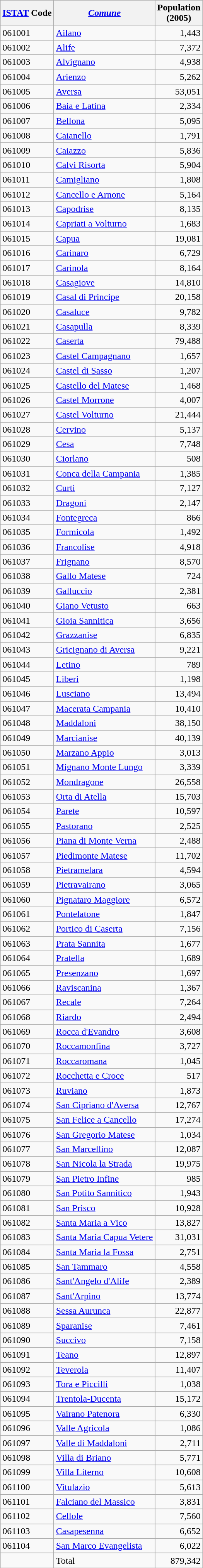<table class="wikitable sortable">
<tr>
<th><a href='#'>ISTAT</a> Code</th>
<th><em><a href='#'>Comune</a></em></th>
<th>Population <br>(2005)</th>
</tr>
<tr>
<td>061001</td>
<td><a href='#'>Ailano</a></td>
<td align="right">1,443</td>
</tr>
<tr>
<td>061002</td>
<td><a href='#'>Alife</a></td>
<td align="right">7,372</td>
</tr>
<tr>
<td>061003</td>
<td><a href='#'>Alvignano</a></td>
<td align="right">4,938</td>
</tr>
<tr>
<td>061004</td>
<td><a href='#'>Arienzo</a></td>
<td align="right">5,262</td>
</tr>
<tr>
<td>061005</td>
<td><a href='#'>Aversa</a></td>
<td align="right">53,051</td>
</tr>
<tr>
<td>061006</td>
<td><a href='#'>Baia e Latina</a></td>
<td align="right">2,334</td>
</tr>
<tr>
<td>061007</td>
<td><a href='#'>Bellona</a></td>
<td align="right">5,095</td>
</tr>
<tr>
<td>061008</td>
<td><a href='#'>Caianello</a></td>
<td align="right">1,791</td>
</tr>
<tr>
<td>061009</td>
<td><a href='#'>Caiazzo</a></td>
<td align="right">5,836</td>
</tr>
<tr>
<td>061010</td>
<td><a href='#'>Calvi Risorta</a></td>
<td align="right">5,904</td>
</tr>
<tr>
<td>061011</td>
<td><a href='#'>Camigliano</a></td>
<td align="right">1,808</td>
</tr>
<tr>
<td>061012</td>
<td><a href='#'>Cancello e Arnone</a></td>
<td align="right">5,164</td>
</tr>
<tr>
<td>061013</td>
<td><a href='#'>Capodrise</a></td>
<td align="right">8,135</td>
</tr>
<tr>
<td>061014</td>
<td><a href='#'>Capriati a Volturno</a></td>
<td align="right">1,683</td>
</tr>
<tr>
<td>061015</td>
<td><a href='#'>Capua</a></td>
<td align="right">19,081</td>
</tr>
<tr>
<td>061016</td>
<td><a href='#'>Carinaro</a></td>
<td align="right">6,729</td>
</tr>
<tr>
<td>061017</td>
<td><a href='#'>Carinola</a></td>
<td align="right">8,164</td>
</tr>
<tr>
<td>061018</td>
<td><a href='#'>Casagiove</a></td>
<td align="right">14,810</td>
</tr>
<tr>
<td>061019</td>
<td><a href='#'>Casal di Principe</a></td>
<td align="right">20,158</td>
</tr>
<tr>
<td>061020</td>
<td><a href='#'>Casaluce</a></td>
<td align="right">9,782</td>
</tr>
<tr>
<td>061021</td>
<td><a href='#'>Casapulla</a></td>
<td align="right">8,339</td>
</tr>
<tr>
<td>061022</td>
<td><a href='#'>Caserta</a></td>
<td align="right">79,488</td>
</tr>
<tr>
<td>061023</td>
<td><a href='#'>Castel Campagnano</a></td>
<td align="right">1,657</td>
</tr>
<tr>
<td>061024</td>
<td><a href='#'>Castel di Sasso</a></td>
<td align="right">1,207</td>
</tr>
<tr>
<td>061025</td>
<td><a href='#'>Castello del Matese</a></td>
<td align="right">1,468</td>
</tr>
<tr>
<td>061026</td>
<td><a href='#'>Castel Morrone</a></td>
<td align="right">4,007</td>
</tr>
<tr>
<td>061027</td>
<td><a href='#'>Castel Volturno</a></td>
<td align="right">21,444</td>
</tr>
<tr>
<td>061028</td>
<td><a href='#'>Cervino</a></td>
<td align="right">5,137</td>
</tr>
<tr>
<td>061029</td>
<td><a href='#'>Cesa</a></td>
<td align="right">7,748</td>
</tr>
<tr>
<td>061030</td>
<td><a href='#'>Ciorlano</a></td>
<td align="right">508</td>
</tr>
<tr>
<td>061031</td>
<td><a href='#'>Conca della Campania</a></td>
<td align="right">1,385</td>
</tr>
<tr>
<td>061032</td>
<td><a href='#'>Curti</a></td>
<td align="right">7,127</td>
</tr>
<tr>
<td>061033</td>
<td><a href='#'>Dragoni</a></td>
<td align="right">2,147</td>
</tr>
<tr>
<td>061034</td>
<td><a href='#'>Fontegreca</a></td>
<td align="right">866</td>
</tr>
<tr>
<td>061035</td>
<td><a href='#'>Formicola</a></td>
<td align="right">1,492</td>
</tr>
<tr>
<td>061036</td>
<td><a href='#'>Francolise</a></td>
<td align="right">4,918</td>
</tr>
<tr>
<td>061037</td>
<td><a href='#'>Frignano</a></td>
<td align="right">8,570</td>
</tr>
<tr>
<td>061038</td>
<td><a href='#'>Gallo Matese</a></td>
<td align="right">724</td>
</tr>
<tr>
<td>061039</td>
<td><a href='#'>Galluccio</a></td>
<td align="right">2,381</td>
</tr>
<tr>
<td>061040</td>
<td><a href='#'>Giano Vetusto</a></td>
<td align="right">663</td>
</tr>
<tr>
<td>061041</td>
<td><a href='#'>Gioia Sannitica</a></td>
<td align="right">3,656</td>
</tr>
<tr>
<td>061042</td>
<td><a href='#'>Grazzanise</a></td>
<td align="right">6,835</td>
</tr>
<tr>
<td>061043</td>
<td><a href='#'>Gricignano di Aversa</a></td>
<td align="right">9,221</td>
</tr>
<tr>
<td>061044</td>
<td><a href='#'>Letino</a></td>
<td align="right">789</td>
</tr>
<tr>
<td>061045</td>
<td><a href='#'>Liberi</a></td>
<td align="right">1,198</td>
</tr>
<tr>
<td>061046</td>
<td><a href='#'>Lusciano</a></td>
<td align="right">13,494</td>
</tr>
<tr>
<td>061047</td>
<td><a href='#'>Macerata Campania</a></td>
<td align="right">10,410</td>
</tr>
<tr>
<td>061048</td>
<td><a href='#'>Maddaloni</a></td>
<td align="right">38,150</td>
</tr>
<tr>
<td>061049</td>
<td><a href='#'>Marcianise</a></td>
<td align="right">40,139</td>
</tr>
<tr>
<td>061050</td>
<td><a href='#'>Marzano Appio</a></td>
<td align="right">3,013</td>
</tr>
<tr>
<td>061051</td>
<td><a href='#'>Mignano Monte Lungo</a></td>
<td align="right">3,339</td>
</tr>
<tr>
<td>061052</td>
<td><a href='#'>Mondragone</a></td>
<td align="right">26,558</td>
</tr>
<tr>
<td>061053</td>
<td><a href='#'>Orta di Atella</a></td>
<td align="right">15,703</td>
</tr>
<tr>
<td>061054</td>
<td><a href='#'>Parete</a></td>
<td align="right">10,597</td>
</tr>
<tr>
<td>061055</td>
<td><a href='#'>Pastorano</a></td>
<td align="right">2,525</td>
</tr>
<tr>
<td>061056</td>
<td><a href='#'>Piana di Monte Verna</a></td>
<td align="right">2,488</td>
</tr>
<tr>
<td>061057</td>
<td><a href='#'>Piedimonte Matese</a></td>
<td align="right">11,702</td>
</tr>
<tr>
<td>061058</td>
<td><a href='#'>Pietramelara</a></td>
<td align="right">4,594</td>
</tr>
<tr>
<td>061059</td>
<td><a href='#'>Pietravairano</a></td>
<td align="right">3,065</td>
</tr>
<tr>
<td>061060</td>
<td><a href='#'>Pignataro Maggiore</a></td>
<td align="right">6,572</td>
</tr>
<tr>
<td>061061</td>
<td><a href='#'>Pontelatone</a></td>
<td align="right">1,847</td>
</tr>
<tr>
<td>061062</td>
<td><a href='#'>Portico di Caserta</a></td>
<td align="right">7,156</td>
</tr>
<tr>
<td>061063</td>
<td><a href='#'>Prata Sannita</a></td>
<td align="right">1,677</td>
</tr>
<tr>
<td>061064</td>
<td><a href='#'>Pratella</a></td>
<td align="right">1,689</td>
</tr>
<tr>
<td>061065</td>
<td><a href='#'>Presenzano</a></td>
<td align="right">1,697</td>
</tr>
<tr>
<td>061066</td>
<td><a href='#'>Raviscanina</a></td>
<td align="right">1,367</td>
</tr>
<tr>
<td>061067</td>
<td><a href='#'>Recale</a></td>
<td align="right">7,264</td>
</tr>
<tr>
<td>061068</td>
<td><a href='#'>Riardo</a></td>
<td align="right">2,494</td>
</tr>
<tr>
<td>061069</td>
<td><a href='#'>Rocca d'Evandro</a></td>
<td align="right">3,608</td>
</tr>
<tr>
<td>061070</td>
<td><a href='#'>Roccamonfina</a></td>
<td align="right">3,727</td>
</tr>
<tr>
<td>061071</td>
<td><a href='#'>Roccaromana</a></td>
<td align="right">1,045</td>
</tr>
<tr>
<td>061072</td>
<td><a href='#'>Rocchetta e Croce</a></td>
<td align="right">517</td>
</tr>
<tr>
<td>061073</td>
<td><a href='#'>Ruviano</a></td>
<td align="right">1,873</td>
</tr>
<tr>
<td>061074</td>
<td><a href='#'>San Cipriano d'Aversa</a></td>
<td align="right">12,767</td>
</tr>
<tr>
<td>061075</td>
<td><a href='#'>San Felice a Cancello</a></td>
<td align="right">17,274</td>
</tr>
<tr>
<td>061076</td>
<td><a href='#'>San Gregorio Matese</a></td>
<td align="right">1,034</td>
</tr>
<tr>
<td>061077</td>
<td><a href='#'>San Marcellino</a></td>
<td align="right">12,087</td>
</tr>
<tr>
<td>061078</td>
<td><a href='#'>San Nicola la Strada</a></td>
<td align="right">19,975</td>
</tr>
<tr>
<td>061079</td>
<td><a href='#'>San Pietro Infine</a></td>
<td align="right">985</td>
</tr>
<tr>
<td>061080</td>
<td><a href='#'>San Potito Sannitico</a></td>
<td align="right">1,943</td>
</tr>
<tr>
<td>061081</td>
<td><a href='#'>San Prisco</a></td>
<td align="right">10,928</td>
</tr>
<tr>
<td>061082</td>
<td><a href='#'>Santa Maria a Vico</a></td>
<td align="right">13,827</td>
</tr>
<tr>
<td>061083</td>
<td><a href='#'>Santa Maria Capua Vetere</a></td>
<td align="right">31,031</td>
</tr>
<tr>
<td>061084</td>
<td><a href='#'>Santa Maria la Fossa</a></td>
<td align="right">2,751</td>
</tr>
<tr>
<td>061085</td>
<td><a href='#'>San Tammaro</a></td>
<td align="right">4,558</td>
</tr>
<tr>
<td>061086</td>
<td><a href='#'>Sant'Angelo d'Alife</a></td>
<td align="right">2,389</td>
</tr>
<tr>
<td>061087</td>
<td><a href='#'>Sant'Arpino</a></td>
<td align="right">13,774</td>
</tr>
<tr>
<td>061088</td>
<td><a href='#'>Sessa Aurunca</a></td>
<td align="right">22,877</td>
</tr>
<tr>
<td>061089</td>
<td><a href='#'>Sparanise</a></td>
<td align="right">7,461</td>
</tr>
<tr>
<td>061090</td>
<td><a href='#'>Succivo</a></td>
<td align="right">7,158</td>
</tr>
<tr>
<td>061091</td>
<td><a href='#'>Teano</a></td>
<td align="right">12,897</td>
</tr>
<tr>
<td>061092</td>
<td><a href='#'>Teverola</a></td>
<td align="right">11,407</td>
</tr>
<tr>
<td>061093</td>
<td><a href='#'>Tora e Piccilli</a></td>
<td align="right">1,038</td>
</tr>
<tr>
<td>061094</td>
<td><a href='#'>Trentola-Ducenta</a></td>
<td align="right">15,172</td>
</tr>
<tr>
<td>061095</td>
<td><a href='#'>Vairano Patenora</a></td>
<td align="right">6,330</td>
</tr>
<tr>
<td>061096</td>
<td><a href='#'>Valle Agricola</a></td>
<td align="right">1,086</td>
</tr>
<tr>
<td>061097</td>
<td><a href='#'>Valle di Maddaloni</a></td>
<td align="right">2,711</td>
</tr>
<tr>
<td>061098</td>
<td><a href='#'>Villa di Briano</a></td>
<td align="right">5,771</td>
</tr>
<tr>
<td>061099</td>
<td><a href='#'>Villa Literno</a></td>
<td align="right">10,608</td>
</tr>
<tr>
<td>061100</td>
<td><a href='#'>Vitulazio</a></td>
<td align="right">5,613</td>
</tr>
<tr>
<td>061101</td>
<td><a href='#'>Falciano del Massico</a></td>
<td align="right">3,831</td>
</tr>
<tr>
<td>061102</td>
<td><a href='#'>Cellole</a></td>
<td align="right">7,560</td>
</tr>
<tr>
<td>061103</td>
<td><a href='#'>Casapesenna</a></td>
<td align="right">6,652</td>
</tr>
<tr>
<td>061104</td>
<td><a href='#'>San Marco Evangelista</a></td>
<td align="right">6,022</td>
</tr>
<tr>
<td></td>
<td>Total</td>
<td align="right">879,342</td>
</tr>
<tr>
</tr>
</table>
